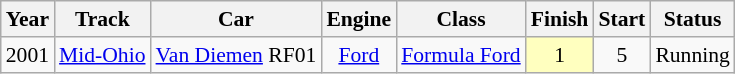<table class="wikitable" style="text-align:center; font-size:90%">
<tr>
<th>Year</th>
<th>Track</th>
<th>Car</th>
<th>Engine</th>
<th>Class</th>
<th>Finish</th>
<th>Start</th>
<th>Status</th>
</tr>
<tr>
<td>2001</td>
<td><a href='#'>Mid-Ohio</a></td>
<td><a href='#'>Van Diemen</a> RF01</td>
<td><a href='#'>Ford</a></td>
<td><a href='#'>Formula Ford</a></td>
<td style="background:#FFFFBF;">1</td>
<td>5</td>
<td>Running</td>
</tr>
</table>
